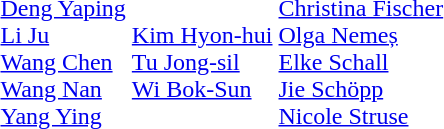<table>
<tr>
<td></td>
<td><br><a href='#'>Deng Yaping</a><br><a href='#'>Li Ju</a><br><a href='#'>Wang Chen</a><br><a href='#'>Wang Nan</a><br><a href='#'>Yang Ying</a></td>
<td><br><a href='#'>Kim Hyon-hui</a><br><a href='#'>Tu Jong-sil</a><br><a href='#'>Wi Bok-Sun</a></td>
<td><br><a href='#'>Christina Fischer</a><br><a href='#'>Olga Nemeș</a><br><a href='#'>Elke Schall</a><br><a href='#'>Jie Schöpp</a><br><a href='#'>Nicole Struse</a></td>
</tr>
</table>
